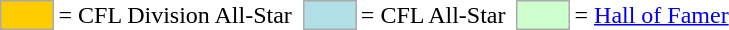<table>
<tr>
<td style="background-color:#FFCC00; border:1px solid #aaaaaa; width:2em;"></td>
<td>= CFL Division All-Star</td>
<td></td>
<td style="background-color:#B0E0E6; border:1px solid #aaaaaa; width:2em;"></td>
<td>= CFL All-Star</td>
<td></td>
<td style="background-color:#CCFFCC; border:1px solid #aaaaaa; width:2em;"></td>
<td>= <a href='#'>Hall of Famer</a></td>
</tr>
</table>
